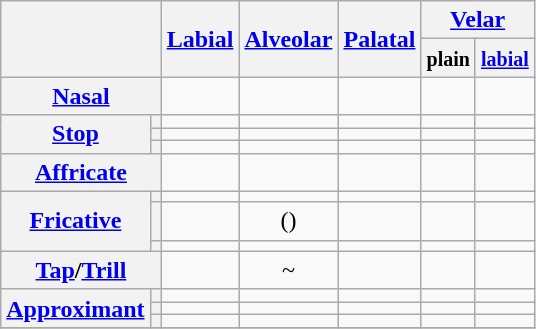<table class="wikitable" style="text-align:center">
<tr>
<th colspan="2" rowspan="2"></th>
<th rowspan="2"><a href='#'>Labial</a></th>
<th rowspan="2"><a href='#'>Alveolar</a></th>
<th rowspan="2"><a href='#'>Palatal</a></th>
<th colspan="2"><a href='#'>Velar</a></th>
</tr>
<tr>
<th><small>plain</small></th>
<th><small><a href='#'>labial</a></small></th>
</tr>
<tr>
<th colspan="2"><a href='#'>Nasal</a></th>
<td></td>
<td></td>
<td></td>
<td></td>
<td></td>
</tr>
<tr>
<th rowspan="3"><a href='#'>Stop</a></th>
<th></th>
<td></td>
<td></td>
<td></td>
<td></td>
<td></td>
</tr>
<tr>
<th></th>
<td></td>
<td></td>
<td></td>
<td></td>
<td></td>
</tr>
<tr>
<th></th>
<td></td>
<td></td>
<td></td>
<td></td>
<td></td>
</tr>
<tr>
<th colspan="2"><a href='#'>Affricate</a></th>
<td></td>
<td></td>
<td></td>
<td></td>
<td></td>
</tr>
<tr>
<th rowspan="3"><a href='#'>Fricative</a></th>
<th></th>
<td></td>
<td></td>
<td></td>
<td></td>
<td></td>
</tr>
<tr>
<th></th>
<td></td>
<td>()</td>
<td></td>
<td></td>
<td></td>
</tr>
<tr>
<th></th>
<td></td>
<td></td>
<td></td>
<td></td>
<td></td>
</tr>
<tr>
<th colspan="2"><a href='#'>Tap</a>/<a href='#'>Trill</a></th>
<td></td>
<td> ~ </td>
<td></td>
<td></td>
<td></td>
</tr>
<tr>
<th rowspan="3"><a href='#'>Approximant</a></th>
<th></th>
<td></td>
<td></td>
<td></td>
<td></td>
<td></td>
</tr>
<tr>
<th></th>
<td></td>
<td></td>
<td></td>
<td></td>
<td></td>
</tr>
<tr>
<th></th>
<td></td>
<td></td>
<td></td>
<td></td>
<td></td>
</tr>
<tr>
</tr>
</table>
